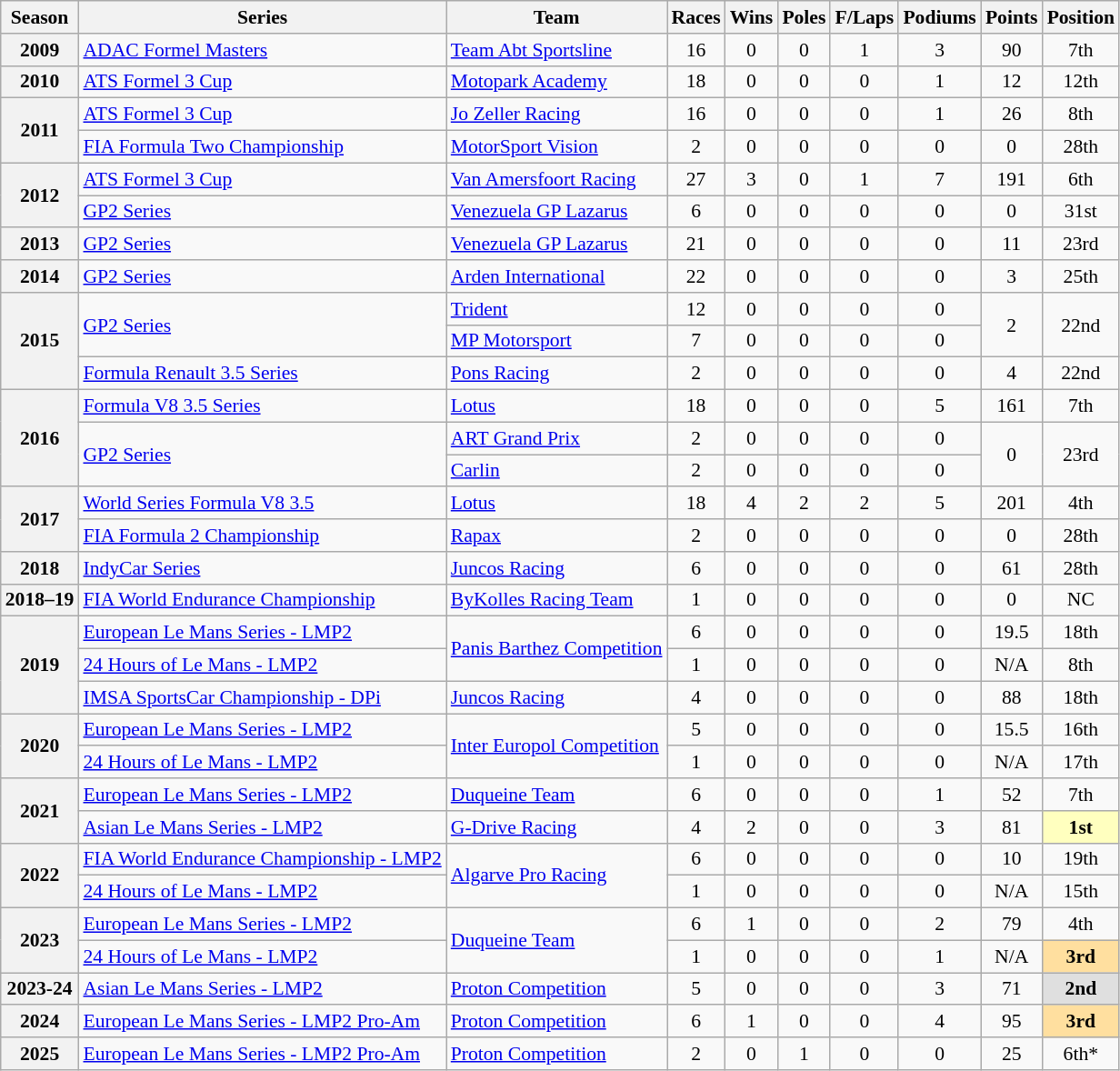<table class="wikitable" style="font-size: 90%; text-align:center">
<tr>
<th>Season</th>
<th>Series</th>
<th>Team</th>
<th>Races</th>
<th>Wins</th>
<th>Poles</th>
<th>F/Laps</th>
<th>Podiums</th>
<th>Points</th>
<th>Position</th>
</tr>
<tr>
<th>2009</th>
<td align=left><a href='#'>ADAC Formel Masters</a></td>
<td align=left><a href='#'>Team Abt Sportsline</a></td>
<td>16</td>
<td>0</td>
<td>0</td>
<td>1</td>
<td>3</td>
<td>90</td>
<td>7th</td>
</tr>
<tr>
<th>2010</th>
<td align=left><a href='#'>ATS Formel 3 Cup</a></td>
<td align=left><a href='#'>Motopark Academy</a></td>
<td>18</td>
<td>0</td>
<td>0</td>
<td>0</td>
<td>1</td>
<td>12</td>
<td>12th</td>
</tr>
<tr>
<th rowspan=2>2011</th>
<td align=left><a href='#'>ATS Formel 3 Cup</a></td>
<td align=left><a href='#'>Jo Zeller Racing</a></td>
<td>16</td>
<td>0</td>
<td>0</td>
<td>0</td>
<td>1</td>
<td>26</td>
<td>8th</td>
</tr>
<tr>
<td align=left><a href='#'>FIA Formula Two Championship</a></td>
<td align=left><a href='#'>MotorSport Vision</a></td>
<td>2</td>
<td>0</td>
<td>0</td>
<td>0</td>
<td>0</td>
<td>0</td>
<td>28th</td>
</tr>
<tr>
<th rowspan=2>2012</th>
<td align=left><a href='#'>ATS Formel 3 Cup</a></td>
<td align=left><a href='#'>Van Amersfoort Racing</a></td>
<td>27</td>
<td>3</td>
<td>0</td>
<td>1</td>
<td>7</td>
<td>191</td>
<td>6th</td>
</tr>
<tr>
<td align=left><a href='#'>GP2 Series</a></td>
<td align=left><a href='#'>Venezuela GP Lazarus</a></td>
<td>6</td>
<td>0</td>
<td>0</td>
<td>0</td>
<td>0</td>
<td>0</td>
<td>31st</td>
</tr>
<tr>
<th>2013</th>
<td align=left><a href='#'>GP2 Series</a></td>
<td align=left><a href='#'>Venezuela GP Lazarus</a></td>
<td>21</td>
<td>0</td>
<td>0</td>
<td>0</td>
<td>0</td>
<td>11</td>
<td>23rd</td>
</tr>
<tr>
<th>2014</th>
<td align=left><a href='#'>GP2 Series</a></td>
<td align=left><a href='#'>Arden International</a></td>
<td>22</td>
<td>0</td>
<td>0</td>
<td>0</td>
<td>0</td>
<td>3</td>
<td>25th</td>
</tr>
<tr>
<th rowspan=3>2015</th>
<td align=left rowspan=2><a href='#'>GP2 Series</a></td>
<td align=left><a href='#'>Trident</a></td>
<td>12</td>
<td>0</td>
<td>0</td>
<td>0</td>
<td>0</td>
<td rowspan=2>2</td>
<td rowspan=2>22nd</td>
</tr>
<tr>
<td align=left><a href='#'>MP Motorsport</a></td>
<td>7</td>
<td>0</td>
<td>0</td>
<td>0</td>
<td>0</td>
</tr>
<tr>
<td align=left><a href='#'>Formula Renault 3.5 Series</a></td>
<td align=left><a href='#'>Pons Racing</a></td>
<td>2</td>
<td>0</td>
<td>0</td>
<td>0</td>
<td>0</td>
<td>4</td>
<td>22nd</td>
</tr>
<tr>
<th rowspan=3>2016</th>
<td align=left><a href='#'>Formula V8 3.5 Series</a></td>
<td align=left><a href='#'>Lotus</a></td>
<td>18</td>
<td>0</td>
<td>0</td>
<td>0</td>
<td>5</td>
<td>161</td>
<td>7th</td>
</tr>
<tr>
<td align=left rowspan=2><a href='#'>GP2 Series</a></td>
<td align=left><a href='#'>ART Grand Prix</a></td>
<td>2</td>
<td>0</td>
<td>0</td>
<td>0</td>
<td>0</td>
<td rowspan=2>0</td>
<td rowspan=2>23rd</td>
</tr>
<tr>
<td align=left><a href='#'>Carlin</a></td>
<td>2</td>
<td>0</td>
<td>0</td>
<td>0</td>
<td>0</td>
</tr>
<tr>
<th rowspan=2>2017</th>
<td align=left><a href='#'>World Series Formula V8 3.5</a></td>
<td align=left><a href='#'>Lotus</a></td>
<td>18</td>
<td>4</td>
<td>2</td>
<td>2</td>
<td>5</td>
<td>201</td>
<td>4th</td>
</tr>
<tr>
<td align=left><a href='#'>FIA Formula 2 Championship</a></td>
<td align=left><a href='#'>Rapax</a></td>
<td>2</td>
<td>0</td>
<td>0</td>
<td>0</td>
<td>0</td>
<td>0</td>
<td>28th</td>
</tr>
<tr>
<th>2018</th>
<td align=left><a href='#'>IndyCar Series</a></td>
<td align=left><a href='#'>Juncos Racing</a></td>
<td>6</td>
<td>0</td>
<td>0</td>
<td>0</td>
<td>0</td>
<td>61</td>
<td>28th</td>
</tr>
<tr>
<th>2018–19</th>
<td align=left><a href='#'>FIA World Endurance Championship</a></td>
<td align=left><a href='#'>ByKolles Racing Team</a></td>
<td>1</td>
<td>0</td>
<td>0</td>
<td>0</td>
<td>0</td>
<td>0</td>
<td>NC</td>
</tr>
<tr>
<th rowspan=3>2019</th>
<td align=left><a href='#'>European Le Mans Series - LMP2</a></td>
<td align=left rowspan=2><a href='#'>Panis Barthez Competition</a></td>
<td>6</td>
<td>0</td>
<td>0</td>
<td>0</td>
<td>0</td>
<td>19.5</td>
<td>18th</td>
</tr>
<tr>
<td align=left><a href='#'>24 Hours of Le Mans - LMP2</a></td>
<td>1</td>
<td>0</td>
<td>0</td>
<td>0</td>
<td>0</td>
<td>N/A</td>
<td>8th</td>
</tr>
<tr>
<td align=left><a href='#'>IMSA SportsCar Championship - DPi</a></td>
<td align=left><a href='#'>Juncos Racing</a></td>
<td>4</td>
<td>0</td>
<td>0</td>
<td>0</td>
<td>0</td>
<td>88</td>
<td>18th</td>
</tr>
<tr>
<th rowspan=2>2020</th>
<td align=left><a href='#'>European Le Mans Series - LMP2</a></td>
<td align=left rowspan=2><a href='#'>Inter Europol Competition</a></td>
<td>5</td>
<td>0</td>
<td>0</td>
<td>0</td>
<td>0</td>
<td>15.5</td>
<td>16th</td>
</tr>
<tr>
<td align=left><a href='#'>24 Hours of Le Mans - LMP2</a></td>
<td>1</td>
<td>0</td>
<td>0</td>
<td>0</td>
<td>0</td>
<td>N/A</td>
<td>17th</td>
</tr>
<tr>
<th rowspan=2>2021</th>
<td align=left><a href='#'>European Le Mans Series - LMP2</a></td>
<td align=left><a href='#'>Duqueine Team</a></td>
<td>6</td>
<td>0</td>
<td>0</td>
<td>0</td>
<td>1</td>
<td>52</td>
<td>7th</td>
</tr>
<tr>
<td align=left><a href='#'>Asian Le Mans Series - LMP2</a></td>
<td align=left><a href='#'>G-Drive Racing</a></td>
<td>4</td>
<td>2</td>
<td>0</td>
<td>0</td>
<td>3</td>
<td>81</td>
<td style="background:#FFFFBF;"><strong>1st</strong></td>
</tr>
<tr>
<th rowspan="2">2022</th>
<td align=left><a href='#'>FIA World Endurance Championship - LMP2</a></td>
<td rowspan="2" align="left"><a href='#'>Algarve Pro Racing</a></td>
<td>6</td>
<td>0</td>
<td>0</td>
<td>0</td>
<td>0</td>
<td>10</td>
<td>19th</td>
</tr>
<tr>
<td align=left><a href='#'>24 Hours of Le Mans - LMP2</a></td>
<td>1</td>
<td>0</td>
<td>0</td>
<td>0</td>
<td>0</td>
<td>N/A</td>
<td>15th</td>
</tr>
<tr>
<th rowspan="2">2023</th>
<td align=left><a href='#'>European Le Mans Series - LMP2</a></td>
<td rowspan="2" align="left"><a href='#'>Duqueine Team</a></td>
<td>6</td>
<td>1</td>
<td>0</td>
<td>0</td>
<td>2</td>
<td>79</td>
<td>4th</td>
</tr>
<tr>
<td align=left><a href='#'>24 Hours of Le Mans - LMP2</a></td>
<td>1</td>
<td>0</td>
<td>0</td>
<td>0</td>
<td>1</td>
<td>N/A</td>
<td style="background:#FFDF9F;"><strong>3rd</strong></td>
</tr>
<tr>
<th>2023-24</th>
<td align=left><a href='#'>Asian Le Mans Series - LMP2</a></td>
<td align=left><a href='#'>Proton Competition</a></td>
<td>5</td>
<td>0</td>
<td>0</td>
<td>0</td>
<td>3</td>
<td>71</td>
<td style="background:#DFDFDF;"><strong>2nd</strong></td>
</tr>
<tr>
<th>2024</th>
<td align=left><a href='#'>European Le Mans Series - LMP2 Pro-Am</a></td>
<td align=left><a href='#'>Proton Competition</a></td>
<td>6</td>
<td>1</td>
<td>0</td>
<td>0</td>
<td>4</td>
<td>95</td>
<td style="background:#FFDF9F;"><strong>3rd</strong></td>
</tr>
<tr>
<th>2025</th>
<td align=left><a href='#'>European Le Mans Series - LMP2 Pro-Am</a></td>
<td align=left><a href='#'>Proton Competition</a></td>
<td>2</td>
<td>0</td>
<td>1</td>
<td>0</td>
<td>0</td>
<td>25</td>
<td>6th*</td>
</tr>
</table>
